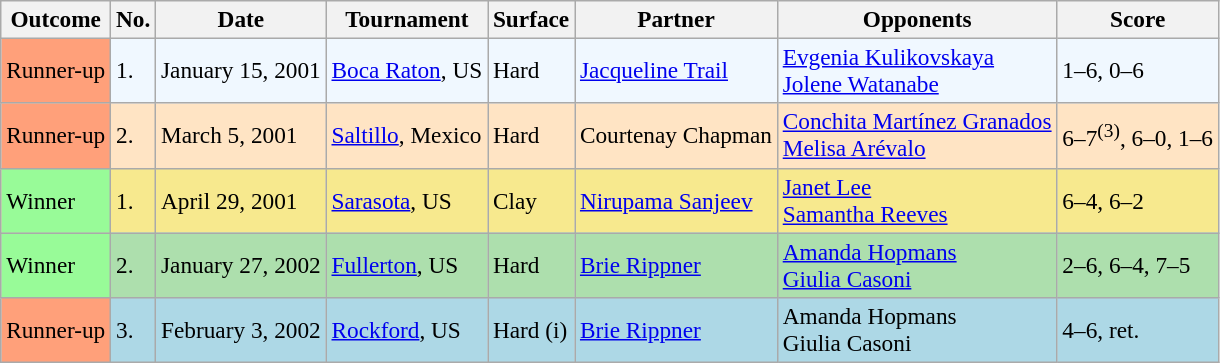<table class="sortable wikitable" style=font-size:97%>
<tr>
<th>Outcome</th>
<th>No.</th>
<th>Date</th>
<th>Tournament</th>
<th>Surface</th>
<th>Partner</th>
<th>Opponents</th>
<th class="unsortable">Score</th>
</tr>
<tr style="background:#f0f8ff;">
<td style="background:#ffa07a;">Runner-up</td>
<td>1.</td>
<td>January 15, 2001</td>
<td><a href='#'>Boca Raton</a>, US</td>
<td>Hard</td>
<td> <a href='#'>Jacqueline Trail</a></td>
<td> <a href='#'>Evgenia Kulikovskaya</a> <br>  <a href='#'>Jolene Watanabe</a></td>
<td>1–6, 0–6</td>
</tr>
<tr style="background:#ffe4c4;">
<td style="background:#ffa07a;">Runner-up</td>
<td>2.</td>
<td>March 5, 2001</td>
<td><a href='#'>Saltillo</a>, Mexico</td>
<td>Hard</td>
<td> Courtenay Chapman</td>
<td> <a href='#'>Conchita Martínez Granados</a> <br>  <a href='#'>Melisa Arévalo</a></td>
<td>6–7<sup>(3)</sup>, 6–0, 1–6</td>
</tr>
<tr style="background:#f7e98e;">
<td style="background:#98fb98;">Winner</td>
<td>1.</td>
<td>April 29, 2001</td>
<td><a href='#'>Sarasota</a>, US</td>
<td>Clay</td>
<td> <a href='#'>Nirupama Sanjeev</a></td>
<td> <a href='#'>Janet Lee</a> <br>  <a href='#'>Samantha Reeves</a></td>
<td>6–4, 6–2</td>
</tr>
<tr style="background:#addfad;">
<td bgcolor="98FB98">Winner</td>
<td>2.</td>
<td>January 27, 2002</td>
<td><a href='#'>Fullerton</a>, US</td>
<td>Hard</td>
<td> <a href='#'>Brie Rippner</a></td>
<td> <a href='#'>Amanda Hopmans</a> <br>  <a href='#'>Giulia Casoni</a></td>
<td>2–6, 6–4, 7–5</td>
</tr>
<tr style="background:lightblue;">
<td bgcolor="FFA07A">Runner-up</td>
<td>3.</td>
<td>February 3, 2002</td>
<td><a href='#'>Rockford</a>, US</td>
<td>Hard (i)</td>
<td> <a href='#'>Brie Rippner</a></td>
<td> Amanda Hopmans <br>  Giulia Casoni</td>
<td>4–6, ret.</td>
</tr>
</table>
